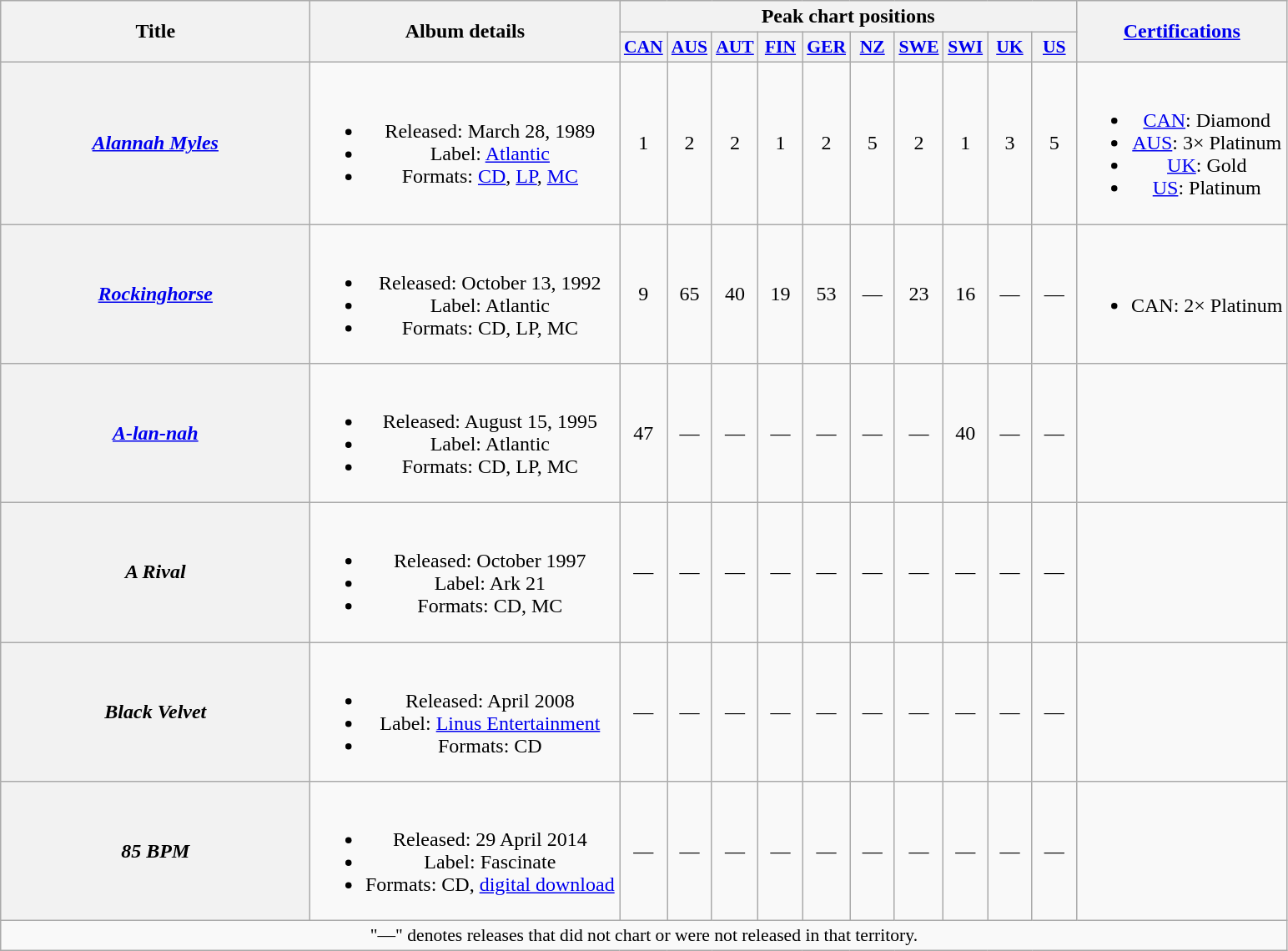<table class="wikitable plainrowheaders" style="text-align:center;">
<tr>
<th rowspan="2" scope="col" style="width:15em;">Title</th>
<th rowspan="2" scope="col" style="width:15em;">Album details</th>
<th colspan="10">Peak chart positions</th>
<th rowspan="2"><a href='#'>Certifications</a></th>
</tr>
<tr>
<th scope="col" style="width:2em;font-size:90%;"><a href='#'>CAN</a><br></th>
<th scope="col" style="width:2em;font-size:90%;"><a href='#'>AUS</a><br></th>
<th scope="col" style="width:2em;font-size:90%;"><a href='#'>AUT</a><br></th>
<th scope="col" style="width:2em;font-size:90%;"><a href='#'>FIN</a><br></th>
<th scope="col" style="width:2em;font-size:90%;"><a href='#'>GER</a><br></th>
<th scope="col" style="width:2em;font-size:90%;"><a href='#'>NZ</a><br></th>
<th scope="col" style="width:2em;font-size:90%;"><a href='#'>SWE</a><br></th>
<th scope="col" style="width:2em;font-size:90%;"><a href='#'>SWI</a><br></th>
<th scope="col" style="width:2em;font-size:90%;"><a href='#'>UK</a><br></th>
<th scope="col" style="width:2em;font-size:90%;"><a href='#'>US</a><br></th>
</tr>
<tr>
<th scope="row"><em><a href='#'>Alannah Myles</a></em></th>
<td><br><ul><li>Released: March 28, 1989</li><li>Label: <a href='#'>Atlantic</a></li><li>Formats: <a href='#'>CD</a>, <a href='#'>LP</a>, <a href='#'>MC</a></li></ul></td>
<td>1</td>
<td>2</td>
<td>2</td>
<td>1</td>
<td>2</td>
<td>5</td>
<td>2</td>
<td>1</td>
<td>3</td>
<td>5</td>
<td><br><ul><li><a href='#'>CAN</a>: Diamond</li><li><a href='#'>AUS</a>: 3× Platinum</li><li><a href='#'>UK</a>: Gold</li><li><a href='#'>US</a>: Platinum</li></ul></td>
</tr>
<tr>
<th scope="row"><em><a href='#'>Rockinghorse</a></em></th>
<td><br><ul><li>Released: October 13, 1992</li><li>Label: Atlantic</li><li>Formats: CD, LP, MC</li></ul></td>
<td>9</td>
<td>65</td>
<td>40</td>
<td>19</td>
<td>53</td>
<td>—</td>
<td>23</td>
<td>16</td>
<td>—</td>
<td>—</td>
<td><br><ul><li>CAN: 2× Platinum</li></ul></td>
</tr>
<tr>
<th scope="row"><em><a href='#'>A-lan-nah</a></em></th>
<td><br><ul><li>Released: August 15, 1995</li><li>Label: Atlantic</li><li>Formats: CD, LP, MC</li></ul></td>
<td>47</td>
<td>—</td>
<td>—</td>
<td>—</td>
<td>—</td>
<td>—</td>
<td>—</td>
<td>40</td>
<td>—</td>
<td>—</td>
<td></td>
</tr>
<tr>
<th scope="row"><em>A Rival</em></th>
<td><br><ul><li>Released: October 1997</li><li>Label: Ark 21</li><li>Formats: CD, MC</li></ul></td>
<td>—</td>
<td>—</td>
<td>—</td>
<td>—</td>
<td>—</td>
<td>—</td>
<td>—</td>
<td>—</td>
<td>—</td>
<td>—</td>
<td></td>
</tr>
<tr>
<th scope="row"><em>Black Velvet</em></th>
<td><br><ul><li>Released: April 2008</li><li>Label: <a href='#'>Linus Entertainment</a></li><li>Formats: CD</li></ul></td>
<td>—</td>
<td>—</td>
<td>—</td>
<td>—</td>
<td>—</td>
<td>—</td>
<td>—</td>
<td>—</td>
<td>—</td>
<td>—</td>
<td></td>
</tr>
<tr>
<th scope="row"><em>85 BPM</em></th>
<td><br><ul><li>Released: 29 April 2014</li><li>Label: Fascinate</li><li>Formats: CD, <a href='#'>digital download</a></li></ul></td>
<td>—</td>
<td>—</td>
<td>—</td>
<td>—</td>
<td>—</td>
<td>—</td>
<td>—</td>
<td>—</td>
<td>—</td>
<td>—</td>
<td></td>
</tr>
<tr>
<td colspan="13" style="font-size:90%">"—" denotes releases that did not chart or were not released in that territory.</td>
</tr>
</table>
